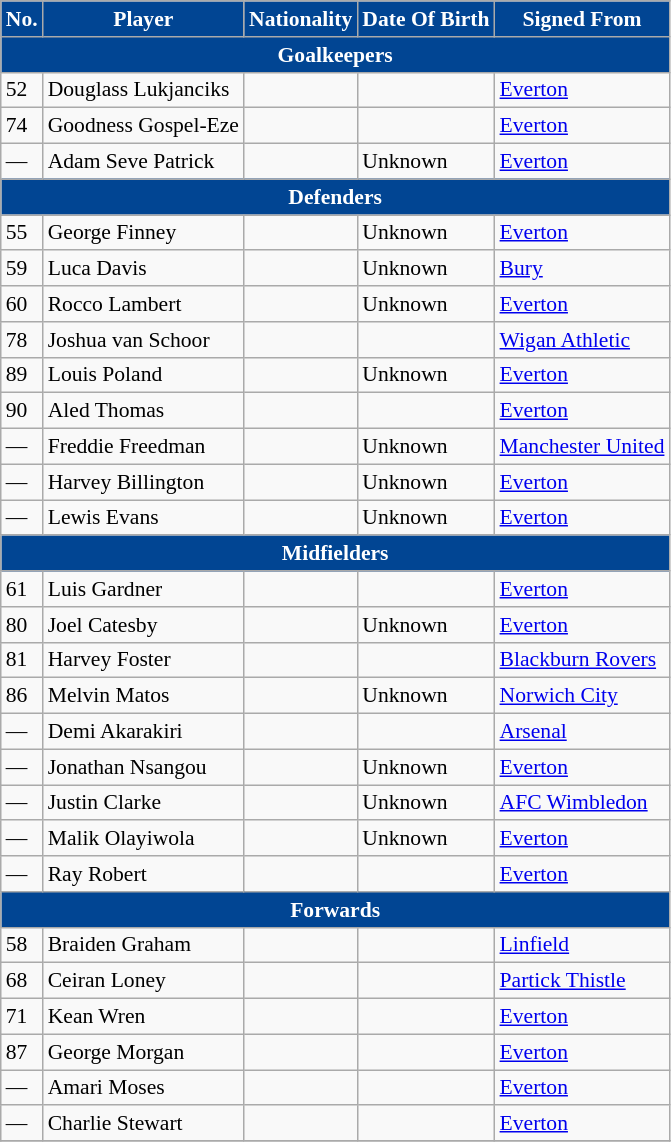<table class="wikitable" style="text-align:left; font-size:90%;">
<tr>
<th style="background:#014593; color:white; text-align:center;">No.</th>
<th style="background:#014593; color:white; text-align:center;">Player</th>
<th style="background:#014593; color:white; text-align:center;">Nationality</th>
<th style="background:#014593; color:white; text-align:center;">Date Of Birth</th>
<th style="background:#014593; color:white; text-align:center;">Signed From</th>
</tr>
<tr>
<th colspan="10" style="background:#014593; color:white; text-align:center"><strong>Goalkeepers</strong></th>
</tr>
<tr>
<td>52</td>
<td>Douglass Lukjanciks</td>
<td></td>
<td></td>
<td> <a href='#'>Everton</a></td>
</tr>
<tr>
<td>74</td>
<td>Goodness Gospel-Eze</td>
<td></td>
<td></td>
<td> <a href='#'>Everton</a></td>
</tr>
<tr>
<td>—</td>
<td>Adam Seve Patrick</td>
<td></td>
<td>Unknown</td>
<td> <a href='#'>Everton</a></td>
</tr>
<tr>
<th colspan="9" style="background:#014593; color:white; text-align:center"><strong>Defenders</strong></th>
</tr>
<tr>
<td>55</td>
<td>George Finney</td>
<td></td>
<td>Unknown</td>
<td> <a href='#'>Everton</a></td>
</tr>
<tr>
<td>59</td>
<td>Luca Davis</td>
<td></td>
<td>Unknown</td>
<td> <a href='#'>Bury</a></td>
</tr>
<tr>
<td>60</td>
<td>Rocco Lambert</td>
<td></td>
<td>Unknown</td>
<td> <a href='#'>Everton</a></td>
</tr>
<tr>
<td>78</td>
<td>Joshua van Schoor</td>
<td></td>
<td></td>
<td> <a href='#'>Wigan Athletic</a></td>
</tr>
<tr>
<td>89</td>
<td>Louis Poland</td>
<td></td>
<td>Unknown</td>
<td> <a href='#'>Everton</a></td>
</tr>
<tr>
<td>90</td>
<td>Aled Thomas</td>
<td></td>
<td></td>
<td> <a href='#'>Everton</a></td>
</tr>
<tr>
<td>—</td>
<td>Freddie Freedman</td>
<td></td>
<td>Unknown</td>
<td> <a href='#'>Manchester United</a></td>
</tr>
<tr>
<td>—</td>
<td>Harvey Billington</td>
<td></td>
<td>Unknown</td>
<td> <a href='#'>Everton</a></td>
</tr>
<tr>
<td>—</td>
<td>Lewis Evans</td>
<td></td>
<td>Unknown</td>
<td> <a href='#'>Everton</a></td>
</tr>
<tr>
<th colspan="10" style="background:#014593; color:white; text-align:center"><strong>Midfielders</strong></th>
</tr>
<tr>
<td>61</td>
<td>Luis Gardner</td>
<td></td>
<td></td>
<td> <a href='#'>Everton</a></td>
</tr>
<tr>
<td>80</td>
<td>Joel Catesby</td>
<td></td>
<td>Unknown</td>
<td> <a href='#'>Everton</a></td>
</tr>
<tr>
<td>81</td>
<td>Harvey Foster</td>
<td></td>
<td></td>
<td> <a href='#'>Blackburn Rovers</a></td>
</tr>
<tr>
<td>86</td>
<td>Melvin Matos</td>
<td></td>
<td>Unknown</td>
<td> <a href='#'>Norwich City</a></td>
</tr>
<tr>
<td>—</td>
<td>Demi Akarakiri</td>
<td></td>
<td></td>
<td> <a href='#'>Arsenal</a></td>
</tr>
<tr>
<td>—</td>
<td>Jonathan Nsangou</td>
<td></td>
<td>Unknown</td>
<td> <a href='#'>Everton</a></td>
</tr>
<tr>
<td>—</td>
<td>Justin Clarke</td>
<td></td>
<td>Unknown</td>
<td> <a href='#'>AFC Wimbledon</a></td>
</tr>
<tr>
<td>—</td>
<td>Malik Olayiwola</td>
<td></td>
<td>Unknown</td>
<td> <a href='#'>Everton</a></td>
</tr>
<tr>
<td>—</td>
<td>Ray Robert</td>
<td></td>
<td></td>
<td> <a href='#'>Everton</a></td>
</tr>
<tr>
<th colspan="10" style="background:#014593; color:white; text-align:center"><strong>Forwards</strong></th>
</tr>
<tr>
<td>58</td>
<td>Braiden Graham</td>
<td></td>
<td></td>
<td> <a href='#'>Linfield</a></td>
</tr>
<tr>
<td>68</td>
<td>Ceiran Loney</td>
<td></td>
<td></td>
<td> <a href='#'>Partick Thistle</a></td>
</tr>
<tr>
<td>71</td>
<td>Kean Wren</td>
<td></td>
<td></td>
<td> <a href='#'>Everton</a></td>
</tr>
<tr>
<td>87</td>
<td>George Morgan</td>
<td></td>
<td></td>
<td> <a href='#'>Everton</a></td>
</tr>
<tr>
<td>—</td>
<td>Amari Moses</td>
<td></td>
<td></td>
<td> <a href='#'>Everton</a></td>
</tr>
<tr>
<td>—</td>
<td>Charlie Stewart</td>
<td></td>
<td></td>
<td> <a href='#'>Everton</a></td>
</tr>
<tr>
</tr>
</table>
